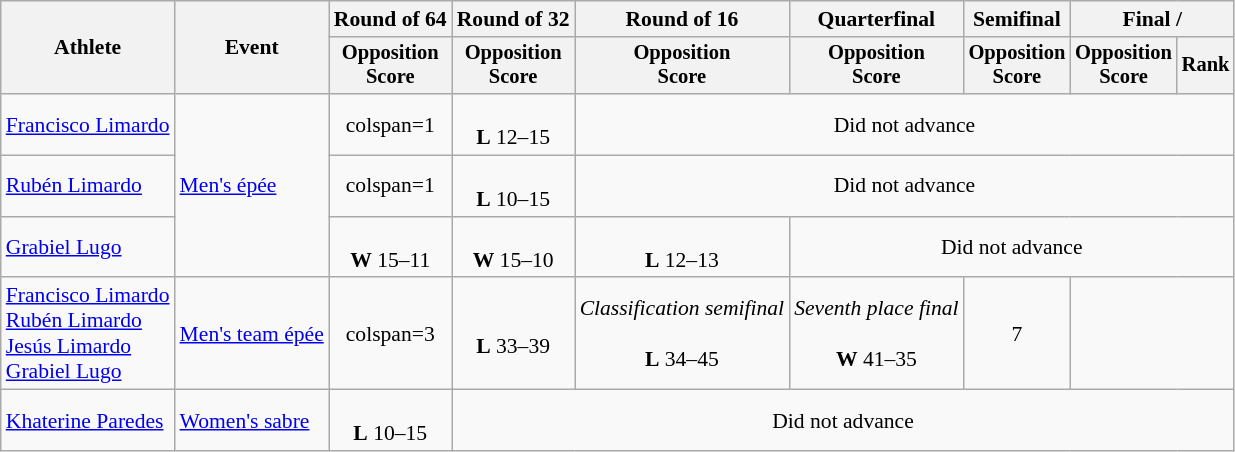<table class="wikitable" style="font-size:90%">
<tr>
<th rowspan="2">Athlete</th>
<th rowspan="2">Event</th>
<th>Round of 64</th>
<th>Round of 32</th>
<th>Round of 16</th>
<th>Quarterfinal</th>
<th>Semifinal</th>
<th colspan=2>Final / </th>
</tr>
<tr style="font-size:95%">
<th>Opposition <br> Score</th>
<th>Opposition <br> Score</th>
<th>Opposition <br> Score</th>
<th>Opposition <br> Score</th>
<th>Opposition <br> Score</th>
<th>Opposition <br> Score</th>
<th>Rank</th>
</tr>
<tr align=center>
<td align=left><a href='#'>Francisco Limardo</a></td>
<td align=left rowspan=3><a href='#'>Men's épée</a></td>
<td>colspan=1 </td>
<td><br><strong>L</strong> 12–15</td>
<td colspan=5>Did not advance</td>
</tr>
<tr align=center>
<td align=left><a href='#'>Rubén Limardo</a></td>
<td>colspan=1 </td>
<td><br><strong>L</strong> 10–15</td>
<td colspan=5>Did not advance</td>
</tr>
<tr align=center>
<td align=left><a href='#'>Grabiel Lugo</a></td>
<td><br><strong>W</strong> 15–11</td>
<td><br><strong>W</strong> 15–10</td>
<td><br><strong>L</strong> 12–13</td>
<td colspan=4>Did not advance</td>
</tr>
<tr align=center>
<td align=left><a href='#'>Francisco Limardo</a><br><a href='#'>Rubén Limardo</a><br><a href='#'>Jesús Limardo</a><br><a href='#'>Grabiel Lugo</a></td>
<td align=left><a href='#'>Men's team épée</a></td>
<td>colspan=3 </td>
<td><br><strong>L</strong> 33–39</td>
<td><em>Classification semifinal</em><br><br><strong>L</strong> 34–45</td>
<td><em>Seventh place final</em><br><br><strong>W</strong> 41–35</td>
<td>7</td>
</tr>
<tr align=center>
<td align=left><a href='#'>Khaterine Paredes</a></td>
<td align=left><a href='#'>Women's sabre</a></td>
<td><br><strong>L</strong> 10–15</td>
<td colspan="6">Did not advance</td>
</tr>
</table>
